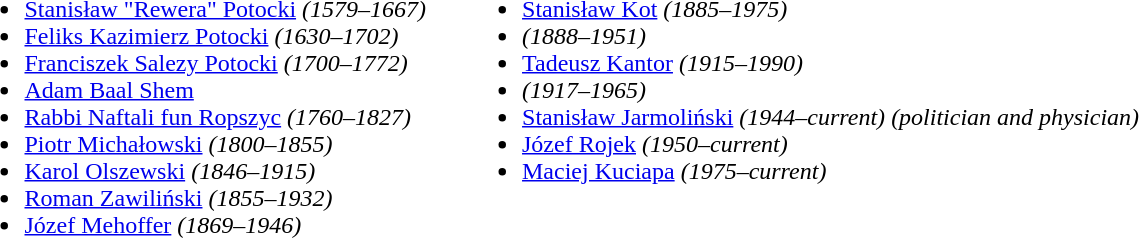<table cellpadding="11">
<tr valign="top">
<td><br><ul><li><a href='#'>Stanisław "Rewera" Potocki</a> <em>(1579–1667) </em></li><li><a href='#'>Feliks Kazimierz Potocki</a> <em>(1630–1702) </em></li><li><a href='#'>Franciszek Salezy Potocki</a> <em>(1700–1772) </em></li><li><a href='#'>Adam Baal Shem</a> <em> </em></li><li><a href='#'>Rabbi Naftali fun Ropszyc</a> <em>(1760–1827) </em></li><li><a href='#'>Piotr Michałowski</a> <em>(1800–1855)</em> <em></em></li><li><a href='#'>Karol Olszewski</a> <em>(1846–1915) </em></li><li><a href='#'>Roman Zawiliński</a> <em>(1855–1932)</em></li><li><a href='#'>Józef Mehoffer</a> <em>(1869–1946) </em></li></ul></td>
<td><br><ul><li><a href='#'>Stanisław Kot</a> <em>(1885–1975)</em> <em></em></li><li><a href='#'></a> <em>(1888–1951)</em>  <em></em></li><li><a href='#'>Tadeusz Kantor</a> <em>(1915–1990)</em> <em></em> <em></em></li><li><a href='#'></a> <em>(1917–1965)</em> <em></em></li><li><a href='#'>Stanisław Jarmoliński</a> <em>(1944–current)</em> <em>(politician and physician)</em></li><li><a href='#'>Józef Rojek</a> <em>(1950–current)</em> <em></em></li><li><a href='#'>Maciej Kuciapa</a> <em>(1975–current)</em> <em></em></li></ul></td>
</tr>
</table>
